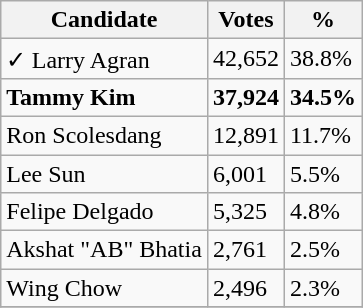<table class="wikitable">
<tr>
<th>Candidate</th>
<th>Votes</th>
<th>%</th>
</tr>
<tr>
<td>✓ Larry Agran</td>
<td>42,652</td>
<td>38.8%</td>
</tr>
<tr>
<td><strong>Tammy Kim</strong></td>
<td><strong>37,924</strong></td>
<td><strong>34.5%</strong></td>
</tr>
<tr>
<td>Ron Scolesdang</td>
<td>12,891</td>
<td>11.7%</td>
</tr>
<tr>
<td>Lee Sun</td>
<td>6,001</td>
<td>5.5%</td>
</tr>
<tr>
<td>Felipe Delgado</td>
<td>5,325</td>
<td>4.8%</td>
</tr>
<tr>
<td>Akshat "AB" Bhatia</td>
<td>2,761</td>
<td>2.5%</td>
</tr>
<tr>
<td>Wing Chow</td>
<td>2,496</td>
<td>2.3%</td>
</tr>
<tr>
</tr>
</table>
